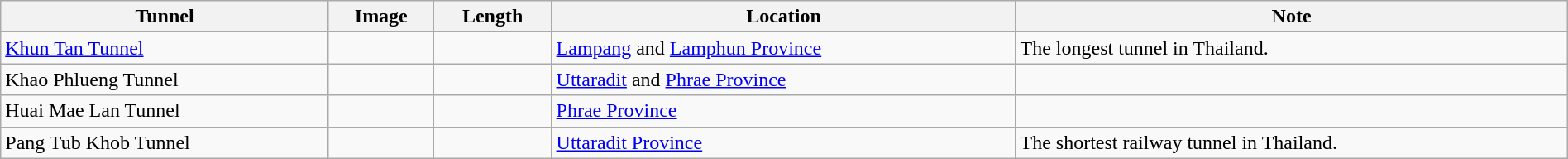<table width=100% class="wikitable">
<tr>
<th>Tunnel</th>
<th>Image</th>
<th>Length</th>
<th>Location</th>
<th>Note</th>
</tr>
<tr>
<td><a href='#'>Khun Tan Tunnel</a></td>
<td align="center"></td>
<td></td>
<td><a href='#'>Lampang</a> and <a href='#'>Lamphun Province</a></td>
<td>The longest tunnel in Thailand.</td>
</tr>
<tr>
<td>Khao Phlueng Tunnel</td>
<td align="center"></td>
<td></td>
<td><a href='#'>Uttaradit</a> and <a href='#'>Phrae Province</a></td>
<td></td>
</tr>
<tr>
<td>Huai Mae Lan Tunnel</td>
<td align="center"></td>
<td></td>
<td><a href='#'>Phrae Province</a></td>
<td></td>
</tr>
<tr>
<td>Pang Tub Khob Tunnel</td>
<td align="center"></td>
<td></td>
<td><a href='#'>Uttaradit Province</a></td>
<td>The shortest railway tunnel in Thailand.</td>
</tr>
</table>
